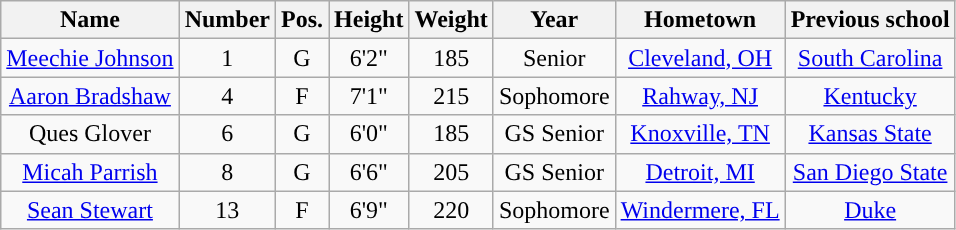<table class="wikitable sortable sortable" style="text-align:center">
<tr align=center>
<th>Name</th>
<th>Number</th>
<th>Pos.</th>
<th>Height</th>
<th>Weight</th>
<th>Year</th>
<th>Hometown</th>
<th class="unsortable">Previous school</th>
</tr>
<tr>
<td><a href='#'>Meechie Johnson</a></td>
<td>1</td>
<td>G</td>
<td>6'2"</td>
<td>185</td>
<td>Senior</td>
<td><a href='#'>Cleveland, OH</a></td>
<td><a href='#'>South Carolina</a></td>
</tr>
<tr>
<td><a href='#'>Aaron Bradshaw</a></td>
<td>4</td>
<td>F</td>
<td>7'1"</td>
<td>215</td>
<td>Sophomore</td>
<td><a href='#'>Rahway, NJ</a></td>
<td><a href='#'>Kentucky</a></td>
</tr>
<tr>
<td>Ques Glover</td>
<td>6</td>
<td>G</td>
<td>6'0"</td>
<td>185</td>
<td>GS Senior</td>
<td><a href='#'>Knoxville, TN</a></td>
<td><a href='#'>Kansas State</a></td>
</tr>
<tr>
<td><a href='#'>Micah Parrish</a></td>
<td>8</td>
<td>G</td>
<td>6'6"</td>
<td>205</td>
<td>GS Senior</td>
<td><a href='#'>Detroit, MI</a></td>
<td><a href='#'>San Diego State</a></td>
</tr>
<tr>
<td><a href='#'>Sean Stewart</a></td>
<td>13</td>
<td>F</td>
<td>6'9"</td>
<td>220</td>
<td>Sophomore</td>
<td><a href='#'>Windermere, FL</a></td>
<td><a href='#'>Duke</a></td>
</tr>
</table>
